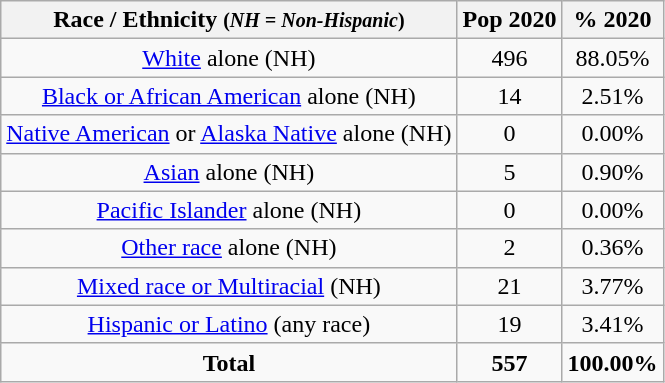<table class="wikitable" style="text-align:center;">
<tr>
<th>Race / Ethnicity <small>(<em>NH = Non-Hispanic</em>)</small></th>
<th>Pop 2020</th>
<th>% 2020</th>
</tr>
<tr>
<td><a href='#'>White</a> alone (NH)</td>
<td>496</td>
<td>88.05%</td>
</tr>
<tr>
<td><a href='#'>Black or African American</a> alone (NH)</td>
<td>14</td>
<td>2.51%</td>
</tr>
<tr>
<td><a href='#'>Native American</a> or <a href='#'>Alaska Native</a> alone (NH)</td>
<td>0</td>
<td>0.00%</td>
</tr>
<tr>
<td><a href='#'>Asian</a> alone (NH)</td>
<td>5</td>
<td>0.90%</td>
</tr>
<tr>
<td><a href='#'>Pacific Islander</a> alone (NH)</td>
<td>0</td>
<td>0.00%</td>
</tr>
<tr>
<td><a href='#'>Other race</a> alone (NH)</td>
<td>2</td>
<td>0.36%</td>
</tr>
<tr>
<td><a href='#'>Mixed race or Multiracial</a> (NH)</td>
<td>21</td>
<td>3.77%</td>
</tr>
<tr>
<td><a href='#'>Hispanic or Latino</a> (any race)</td>
<td>19</td>
<td>3.41%</td>
</tr>
<tr>
<td><strong>Total</strong></td>
<td><strong>557</strong></td>
<td><strong>100.00%</strong></td>
</tr>
</table>
